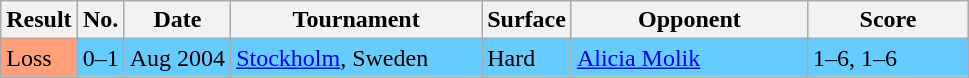<table class="sortable wikitable">
<tr>
<th>Result</th>
<th>No.</th>
<th>Date</th>
<th width="160">Tournament</th>
<th>Surface</th>
<th width="150">Opponent</th>
<th width="100">Score</th>
</tr>
<tr bgcolor=#66CCFF>
<td style="background:#ffa07a;">Loss</td>
<td>0–1</td>
<td>Aug 2004</td>
<td><a href='#'>Stockholm</a>, Sweden</td>
<td>Hard</td>
<td> <a href='#'>Alicia Molik</a></td>
<td>1–6, 1–6</td>
</tr>
</table>
